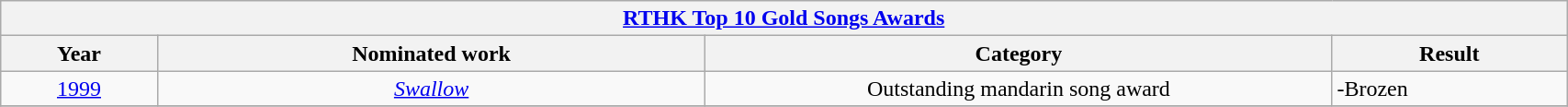<table width="90%" class="wikitable">
<tr>
<th colspan="4" align="center"><a href='#'>RTHK Top 10 Gold Songs Awards</a></th>
</tr>
<tr>
<th width="10%">Year</th>
<th width="35%">Nominated work</th>
<th width="40%">Category</th>
<th width="15%">Result</th>
</tr>
<tr>
<td align="center"><a href='#'>1999</a></td>
<td align="center"><em><a href='#'>Swallow</a></em></td>
<td align="center">Outstanding mandarin song award</td>
<td>-Brozen</td>
</tr>
<tr>
</tr>
</table>
